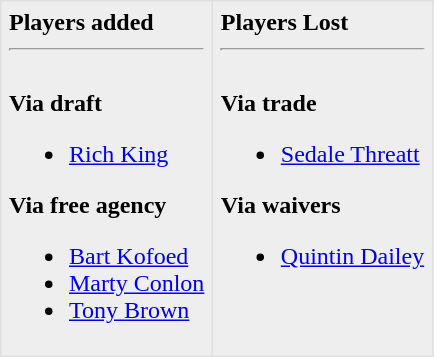<table border=1 style="border-collapse:collapse; background-color:#eeeeee" bordercolor="#DFDFDF" cellpadding="5">
<tr>
<td valign="top"><strong>Players added</strong> <hr><br><strong>Via draft</strong><ul><li><a href='#'>Rich King</a></li></ul><strong>Via free agency</strong><ul><li><a href='#'>Bart Kofoed</a></li><li><a href='#'>Marty Conlon</a></li><li><a href='#'>Tony Brown</a></li></ul></td>
<td valign="top"><strong>Players Lost</strong> <hr><br><strong>Via trade</strong><ul><li><a href='#'>Sedale Threatt</a></li></ul><strong>Via waivers</strong><ul><li><a href='#'>Quintin Dailey</a></li></ul></td>
</tr>
</table>
